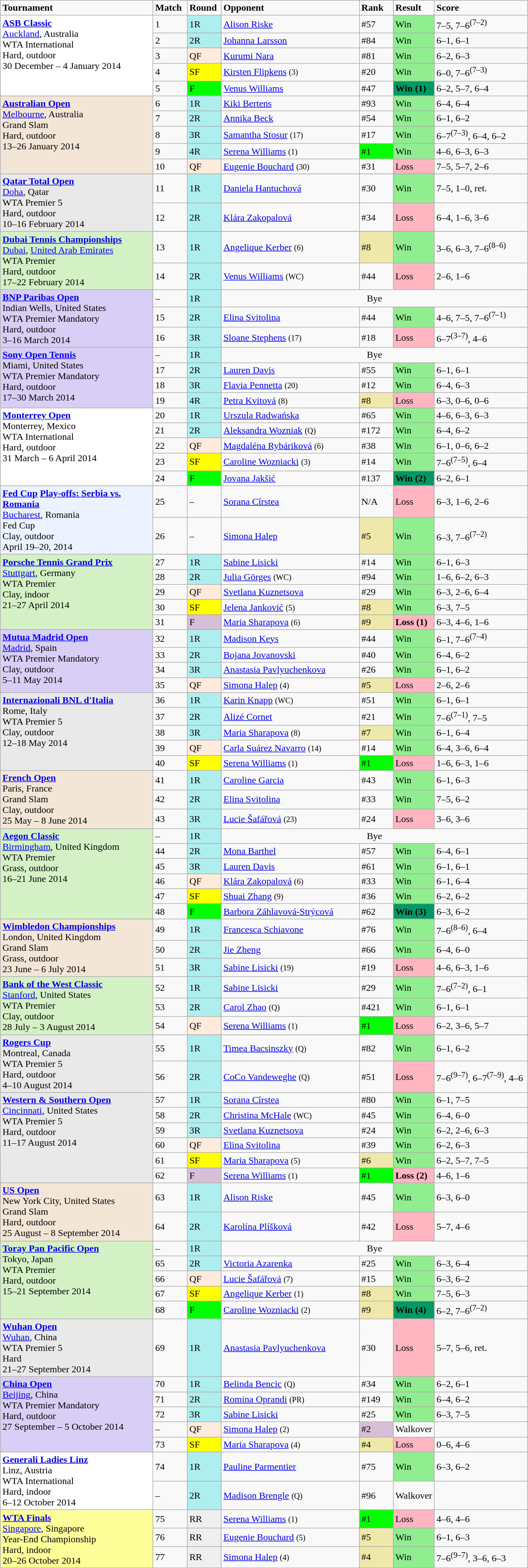<table class="wikitable">
<tr style="font-weight:bold">
<td style="width:250px;">Tournament</td>
<td style="width:50px;">Match</td>
<td style="width:50px;">Round</td>
<td style="width:225px;">Opponent</td>
<td style="width:50px;">Rank</td>
<td style="width:50px;">Result</td>
<td style="width:150px;">Score</td>
</tr>
<tr>
<td rowspan="5" style="background:#fff; text-align:left; vertical-align:top;"><strong><a href='#'>ASB Classic</a></strong><br> <a href='#'>Auckland</a>, Australia<br>WTA International<br>Hard, outdoor<br> 30 December – 4 January 2014</td>
<td>1</td>
<td style="background:#afeeee;">1R</td>
<td> <a href='#'>Alison Riske</a></td>
<td>#57</td>
<td bgcolor=lightgreen>Win</td>
<td>7–5, 7–6<sup>(7–2)</sup></td>
</tr>
<tr>
<td>2</td>
<td style="background:#afeeee;">2R</td>
<td> <a href='#'>Johanna Larsson</a></td>
<td>#84</td>
<td bgcolor=lightgreen>Win</td>
<td>6–1, 6–1</td>
</tr>
<tr>
<td>3</td>
<td style="background:#ffebdc;">QF</td>
<td> <a href='#'>Kurumi Nara</a></td>
<td>#81</td>
<td bgcolor=lightgreen>Win</td>
<td>6–2, 6–3</td>
</tr>
<tr>
<td>4</td>
<td style="background:yellow;">SF</td>
<td> <a href='#'>Kirsten Flipkens</a> <small>(3)</small></td>
<td>#20</td>
<td bgcolor=lightgreen>Win</td>
<td>6–0, 7–6<sup>(7–3)</sup></td>
</tr>
<tr>
<td>5</td>
<td style="background:lime;">F</td>
<td> <a href='#'>Venus Williams</a></td>
<td>#47</td>
<td bgcolor=#009966><strong>Win (1)</strong></td>
<td>6–2, 5–7, 6–4</td>
</tr>
<tr>
<td rowspan="5" style="background:#f3e6d7; text-align:left; vertical-align:top;"><strong><a href='#'>Australian Open</a></strong><br> <a href='#'>Melbourne</a>, Australia<br>Grand Slam<br>Hard, outdoor<br>13–26 January 2014</td>
<td>6</td>
<td style="background:#afeeee;">1R</td>
<td> <a href='#'>Kiki Bertens</a></td>
<td>#93</td>
<td bgcolor=lightgreen>Win</td>
<td>6–4, 6–4</td>
</tr>
<tr>
<td>7</td>
<td style="background:#afeeee;">2R</td>
<td> <a href='#'>Annika Beck</a></td>
<td>#54</td>
<td bgcolor=lightgreen>Win</td>
<td>6–1, 6–2</td>
</tr>
<tr>
<td>8</td>
<td style="background:#afeeee;">3R</td>
<td> <a href='#'>Samantha Stosur</a> <small>(17)</small></td>
<td>#17</td>
<td bgcolor=lightgreen>Win</td>
<td>6–7<sup>(7–3)</sup>, 6–4, 6–2</td>
</tr>
<tr>
<td>9</td>
<td style="background:#afeeee;">4R</td>
<td> <a href='#'>Serena Williams</a> <small>(1)</small></td>
<td bgcolor=lime>#1</td>
<td bgcolor=lightgreen>Win</td>
<td>4–6, 6–3, 6–3</td>
</tr>
<tr>
<td>10</td>
<td style="background:#ffebdc;">QF</td>
<td> <a href='#'>Eugenie Bouchard</a> <small>(30)</small></td>
<td>#31</td>
<td bgcolor=lightpink>Loss</td>
<td>7–5, 5–7, 2–6</td>
</tr>
<tr>
<td rowspan="3" style="background:#e9e9e9;" text-align:left; vertical-align:top;"><strong><a href='#'>Qatar Total Open</a></strong><br> <a href='#'>Doha</a>, Qatar<br>WTA Premier 5<br>Hard, outdoor<br>10–16 February 2014</td>
</tr>
<tr>
<td>11</td>
<td style="background:#afeeee;">1R</td>
<td> <a href='#'>Daniela Hantuchová</a></td>
<td>#30</td>
<td bgcolor=lightgreen>Win</td>
<td>7–5, 1–0, ret.</td>
</tr>
<tr>
<td>12</td>
<td style="background:#afeeee;">2R</td>
<td> <a href='#'>Klára Zakopalová</a></td>
<td>#34</td>
<td bgcolor=lightpink>Loss</td>
<td>6–4, 1–6, 3–6</td>
</tr>
<tr>
<td rowspan="3" style="background:#d4f1c5; text-align:left; vertical-align:top;"><strong><a href='#'>Dubai Tennis Championships</a></strong><br> <a href='#'>Dubai</a>, <a href='#'>United Arab Emirates</a><br>WTA Premier<br>Hard, outdoor<br>17–22 February 2014</td>
</tr>
<tr>
<td>13</td>
<td style="background:#afeeee;">1R</td>
<td> <a href='#'>Angelique Kerber</a> <small>(6)</small></td>
<td bgcolor=EEE8AA>#8</td>
<td bgcolor=lightgreen>Win</td>
<td>3–6, 6–3, 7–6<sup>(8–6)</sup></td>
</tr>
<tr>
<td>14</td>
<td style="background:#afeeee;">2R</td>
<td> <a href='#'>Venus Williams</a> <small>(WC)</small></td>
<td>#44</td>
<td bgcolor=lightpink>Loss</td>
<td>2–6, 1–6</td>
</tr>
<tr>
<td rowspan="3" style="background:#D8CEF6; text-align:left; vertical-align:top;"><strong><a href='#'>BNP Paribas Open</a></strong><br> Indian Wells, United States<br>WTA Premier Mandatory<br>Hard, outdoor<br>3–16 March 2014</td>
<td>–</td>
<td style="background:#afeeee;">1R</td>
<td colspan=4 align="center">Bye</td>
</tr>
<tr>
<td>15</td>
<td style="background:#afeeee;">2R</td>
<td> <a href='#'>Elina Svitolina</a></td>
<td>#44</td>
<td bgcolor=lightgreen>Win</td>
<td>4–6, 7–5, 7–6<sup>(7–1)</sup></td>
</tr>
<tr>
<td>16</td>
<td style="background:#afeeee;">3R</td>
<td> <a href='#'>Sloane Stephens</a> <small>(17)</small></td>
<td>#18</td>
<td bgcolor=lightpink>Loss</td>
<td>6–7<sup>(3–7)</sup>, 4–6</td>
</tr>
<tr>
<td rowspan="4" style="background:#D8CEF6; text-align:left; vertical-align:top;"><strong><a href='#'>Sony Open Tennis</a></strong><br> Miami, United States<br>WTA Premier Mandatory<br>Hard, outdoor<br>17–30 March 2014</td>
<td>–</td>
<td style="background:#afeeee;">1R</td>
<td colspan=4 align="center">Bye</td>
</tr>
<tr>
<td>17</td>
<td style="background:#afeeee;">2R</td>
<td> <a href='#'>Lauren Davis</a></td>
<td>#55</td>
<td bgcolor=lightgreen>Win</td>
<td>6–1, 6–1</td>
</tr>
<tr>
<td>18</td>
<td style="background:#afeeee;">3R</td>
<td> <a href='#'>Flavia Pennetta</a> <small>(20)</small></td>
<td>#12</td>
<td bgcolor=lightgreen>Win</td>
<td>6–4, 6–3</td>
</tr>
<tr>
<td>19</td>
<td style="background:#afeeee;">4R</td>
<td> <a href='#'>Petra Kvitová</a> <small>(8)</small></td>
<td bgcolor=EEE8AA>#8</td>
<td bgcolor=lightpink>Loss</td>
<td>6–3, 0–6, 0–6</td>
</tr>
<tr>
<td rowspan="5" style="background:#fff; text-align:left; vertical-align:top;"><strong><a href='#'>Monterrey Open</a></strong><br> Monterrey, Mexico<br>WTA International<br>Hard, outdoor<br> 31 March – 6 April 2014</td>
<td>20</td>
<td style="background:#afeeee;">1R</td>
<td> <a href='#'>Urszula Radwańska</a></td>
<td>#65</td>
<td bgcolor=lightgreen>Win</td>
<td>4–6, 6–3, 6–3</td>
</tr>
<tr>
<td>21</td>
<td style="background:#afeeee;">2R</td>
<td> <a href='#'>Aleksandra Wozniak</a> <small>(Q)</small></td>
<td>#172</td>
<td bgcolor=lightgreen>Win</td>
<td>6–4, 6–2</td>
</tr>
<tr>
<td>22</td>
<td style="background:#ffebdc;">QF</td>
<td> <a href='#'>Magdaléna Rybáriková</a> <small>(6)</small></td>
<td>#38</td>
<td bgcolor=lightgreen>Win</td>
<td>6–1, 0–6, 6–2</td>
</tr>
<tr>
<td>23</td>
<td style="background:yellow;">SF</td>
<td> <a href='#'>Caroline Wozniacki</a> <small>(3)</small></td>
<td>#14</td>
<td bgcolor=lightgreen>Win</td>
<td>7–6<sup>(7–5)</sup>, 6–4</td>
</tr>
<tr>
<td>24</td>
<td style="background:lime;">F</td>
<td> <a href='#'>Jovana Jakšić</a></td>
<td>#137</td>
<td bgcolor=#009966><strong>Win (2)</strong></td>
<td>6–2, 6–1</td>
</tr>
<tr>
<td rowspan="2" style="background:#ecf2ff; text-align:left; vertical-align:top;"><strong><a href='#'>Fed Cup</a> <a href='#'>Play-offs: Serbia vs. Romania</a></strong> <br> <a href='#'>Bucharest</a>, Romania <br> Fed Cup <br> Clay, outdoor <br> April 19–20, 2014</td>
<td>25</td>
<td>–</td>
<td> <a href='#'>Sorana Cîrstea</a></td>
<td>N/A</td>
<td bgcolor=lightpink>Loss</td>
<td>6–3, 1–6, 2–6</td>
</tr>
<tr>
<td>26</td>
<td>–</td>
<td> <a href='#'>Simona Halep</a></td>
<td bgcolor=EEE8AA>#5</td>
<td bgcolor=lightgreen>Win</td>
<td>6–3, 7–6<sup>(7–2)</sup></td>
</tr>
<tr>
<td rowspan="6" style="background:#d4f1c5; text-align:left; vertical-align:top;"><strong><a href='#'>Porsche Tennis Grand Prix</a></strong><br> <a href='#'>Stuttgart</a>, Germany<br>WTA Premier<br>Clay, indoor<br>21–27 April 2014</td>
</tr>
<tr>
<td>27</td>
<td style="background:#afeeee;">1R</td>
<td> <a href='#'>Sabine Lisicki</a></td>
<td>#14</td>
<td bgcolor=lightgreen>Win</td>
<td>6–1, 6–3</td>
</tr>
<tr>
<td>28</td>
<td style="background:#afeeee;">2R</td>
<td> <a href='#'>Julia Görges</a> <small>(WC)</small></td>
<td>#94</td>
<td bgcolor=lightgreen>Win</td>
<td>1–6, 6–2, 6–3</td>
</tr>
<tr>
<td>29</td>
<td style="background:#ffebdc;">QF</td>
<td> <a href='#'>Svetlana Kuznetsova</a></td>
<td>#29</td>
<td bgcolor=lightgreen>Win</td>
<td>6–3, 2–6, 6–4</td>
</tr>
<tr>
<td>30</td>
<td style="background:yellow;">SF</td>
<td> <a href='#'>Jelena Janković</a> <small>(5)</small></td>
<td bgcolor=EEE8AA>#8</td>
<td bgcolor=lightgreen>Win</td>
<td>6–3, 7–5</td>
</tr>
<tr>
<td>31</td>
<td style="background:thistle;">F</td>
<td> <a href='#'>Maria Sharapova</a> <small>(6)</small></td>
<td bgcolor=EEE8AA>#9</td>
<td bgcolor=lightpink><strong>Loss (1)</strong></td>
<td>6–3, 4–6, 1–6</td>
</tr>
<tr>
<td rowspan="4" style="background:#D8CEF6; text-align:left; vertical-align:top;"><strong><a href='#'>Mutua Madrid Open</a></strong><br> <a href='#'>Madrid</a>, Spain<br>WTA Premier Mandatory<br>Clay, outdoor<br>5–11 May 2014</td>
<td>32</td>
<td style="background:#afeeee;">1R</td>
<td> <a href='#'>Madison Keys</a></td>
<td>#44</td>
<td bgcolor=lightgreen>Win</td>
<td>6–1, 7–6<sup>(7–4)</sup></td>
</tr>
<tr>
<td>33</td>
<td style="background:#afeeee;">2R</td>
<td> <a href='#'>Bojana Jovanovski</a></td>
<td>#40</td>
<td bgcolor=lightgreen>Win</td>
<td>6–4, 6–2</td>
</tr>
<tr>
<td>34</td>
<td style="background:#afeeee;">3R</td>
<td> <a href='#'>Anastasia Pavlyuchenkova</a></td>
<td>#26</td>
<td bgcolor=lightgreen>Win</td>
<td>6–1, 6–2</td>
</tr>
<tr>
<td>35</td>
<td style="background:#ffebdc;">QF</td>
<td> <a href='#'>Simona Halep</a> <small>(4)</small></td>
<td bgcolor=EEE8AA>#5</td>
<td bgcolor=lightpink>Loss</td>
<td>2–6, 2–6</td>
</tr>
<tr>
<td rowspan="5" style="background:#e9e9e9; text-align:left; vertical-align:top;"><strong><a href='#'>Internazionali BNL d'Italia</a></strong><br> Rome, Italy<br>WTA Premier 5<br>Clay, outdoor<br>12–18 May 2014</td>
<td>36</td>
<td style="background:#afeeee;">1R</td>
<td> <a href='#'>Karin Knapp</a> <small>(WC)</small></td>
<td>#51</td>
<td bgcolor=lightgreen>Win</td>
<td>6–1, 6–1</td>
</tr>
<tr>
<td>37</td>
<td style="background:#afeeee;">2R</td>
<td> <a href='#'>Alizé Cornet</a></td>
<td>#21</td>
<td bgcolor=lightgreen>Win</td>
<td>7–6<sup>(7–1)</sup>, 7–5</td>
</tr>
<tr>
<td>38</td>
<td style="background:#afeeee;">3R</td>
<td> <a href='#'>Maria Sharapova</a> <small>(8)</small></td>
<td bgcolor=EEE8AA>#7</td>
<td bgcolor=lightgreen>Win</td>
<td>6–1, 6–4</td>
</tr>
<tr>
<td>39</td>
<td style="background:#ffebdc;">QF</td>
<td> <a href='#'>Carla Suárez Navarro</a> <small>(14)</small></td>
<td>#14</td>
<td bgcolor=lightgreen>Win</td>
<td>6–4, 3–6, 6–4</td>
</tr>
<tr>
<td>40</td>
<td style="background:yellow;">SF</td>
<td> <a href='#'>Serena Williams</a> <small>(1)</small></td>
<td bgcolor=lime>#1</td>
<td bgcolor=lightpink>Loss</td>
<td>1–6, 6–3, 1–6</td>
</tr>
<tr>
<td rowspan="3" style="background:#f3e6d7; text-align:left; vertical-align:top;"><strong><a href='#'>French Open</a></strong><br> Paris, France<br>Grand Slam<br>Clay, outdoor<br>25 May – 8 June 2014</td>
<td>41</td>
<td style="background:#afeeee;">1R</td>
<td> <a href='#'>Caroline Garcia</a></td>
<td>#43</td>
<td bgcolor=lightgreen>Win</td>
<td>6–1, 6–3</td>
</tr>
<tr>
<td>42</td>
<td style="background:#afeeee;">2R</td>
<td> <a href='#'>Elina Svitolina</a></td>
<td>#33</td>
<td bgcolor=lightgreen>Win</td>
<td>7–5, 6–2</td>
</tr>
<tr>
<td>43</td>
<td style="background:#afeeee;">3R</td>
<td> <a href='#'>Lucie Šafářová</a> <small>(23)</small></td>
<td>#24</td>
<td bgcolor=lightpink>Loss</td>
<td>3–6, 3–6</td>
</tr>
<tr>
<td rowspan="6" style="background:#d4f1c5; text-align:left; vertical-align:top;"><strong><a href='#'>Aegon Classic</a></strong><br> <a href='#'>Birmingham</a>, United Kingdom<br>WTA Premier<br>Grass, outdoor<br>16–21 June 2014</td>
<td>–</td>
<td style="background:#afeeee;">1R</td>
<td colspan=4 align="center">Bye</td>
</tr>
<tr>
<td>44</td>
<td style="background:#afeeee;">2R</td>
<td> <a href='#'>Mona Barthel</a></td>
<td>#57</td>
<td bgcolor=lightgreen>Win</td>
<td>6–4, 6–1</td>
</tr>
<tr>
<td>45</td>
<td style="background:#afeeee;">3R</td>
<td> <a href='#'>Lauren Davis</a></td>
<td>#61</td>
<td bgcolor=lightgreen>Win</td>
<td>6–1, 6–1</td>
</tr>
<tr>
<td>46</td>
<td style="background:#ffebdc;">QF</td>
<td> <a href='#'>Klára Zakopalová</a> <small>(6)</small></td>
<td>#33</td>
<td bgcolor=lightgreen>Win</td>
<td>6–1, 6–4</td>
</tr>
<tr>
<td>47</td>
<td style="background:yellow;">SF</td>
<td> <a href='#'>Shuai Zhang</a> <small>(9)</small></td>
<td>#36</td>
<td bgcolor=lightgreen>Win</td>
<td>6–2, 6–2</td>
</tr>
<tr>
<td>48</td>
<td style="background:lime;">F</td>
<td> <a href='#'>Barbora Záhlavová-Strýcová</a></td>
<td>#62</td>
<td bgcolor=#009966><strong>Win (3)</strong></td>
<td>6–3, 6–2</td>
</tr>
<tr>
<td rowspan="3" style="background:#f3e6d7; text-align:left; vertical-align:top;"><strong><a href='#'>Wimbledon Championships</a></strong><br> London, United Kingdom<br>Grand Slam<br>Grass, outdoor<br>23 June – 6 July 2014</td>
<td>49</td>
<td style="background:#afeeee;">1R</td>
<td> <a href='#'>Francesca Schiavone</a></td>
<td>#76</td>
<td bgcolor=lightgreen>Win</td>
<td>7–6<sup>(8–6)</sup>, 6–4</td>
</tr>
<tr>
<td>50</td>
<td style="background:#afeeee;">2R</td>
<td> <a href='#'>Jie Zheng</a></td>
<td>#66</td>
<td bgcolor=lightgreen>Win</td>
<td>6–4, 6–0</td>
</tr>
<tr>
<td>51</td>
<td style="background:#afeeee;">3R</td>
<td> <a href='#'>Sabine Lisicki</a> <small>(19)</small></td>
<td>#19</td>
<td bgcolor=lightpink>Loss</td>
<td>4–6, 6–3, 1–6</td>
</tr>
<tr>
<td rowspan="3" style="background:#d4f1c5; text-align:left; vertical-align:top;"><strong><a href='#'>Bank of the West Classic</a></strong><br> <a href='#'>Stanford</a>, United States<br>WTA Premier<br>Clay, outdoor<br>28 July – 3 August 2014</td>
<td>52</td>
<td style="background:#afeeee;">1R</td>
<td> <a href='#'>Sabine Lisicki</a></td>
<td>#29</td>
<td bgcolor=lightgreen>Win</td>
<td>7–6<sup>(7–2)</sup>, 6–1</td>
</tr>
<tr>
<td>53</td>
<td style="background:#afeeee;">2R</td>
<td> <a href='#'>Carol Zhao</a> <small>(Q)</small></td>
<td>#421</td>
<td bgcolor=lightgreen>Win</td>
<td>6–1, 6–1</td>
</tr>
<tr>
<td>54</td>
<td style="background:#ffebdc;">QF</td>
<td> <a href='#'>Serena Williams</a> <small>(1)</small></td>
<td bgcolor=lime>#1</td>
<td bgcolor=lightpink>Loss</td>
<td>6–2, 3–6, 5–7</td>
</tr>
<tr>
<td rowspan="3"  style="background:#e9e9e9; text-align:left; vertical-align:top;"><strong><a href='#'>Rogers Cup</a></strong> <br> Montreal, Canada <br> WTA Premier 5 <br> Hard, outdoor <br> 4–10 August 2014</td>
</tr>
<tr>
<td>55</td>
<td style="background:#afeeee;">1R</td>
<td> <a href='#'>Timea Bacsinszky</a> <small>(Q)</small></td>
<td>#82</td>
<td bgcolor=lightgreen>Win</td>
<td>6–1, 6–2</td>
</tr>
<tr>
<td>56</td>
<td style="background:#afeeee;">2R</td>
<td> <a href='#'>CoCo Vandeweghe</a> <small>(Q)</small></td>
<td>#51</td>
<td bgcolor=lightpink>Loss</td>
<td>7–6<sup>(9–7)</sup>, 6–7<sup>(7–9)</sup>, 4–6</td>
</tr>
<tr>
<td rowspan="6" style="background:#e9e9e9; text-align:left; vertical-align:top;"><strong><a href='#'>Western & Southern Open</a></strong><br> <a href='#'>Cincinnati</a>, United States<br>WTA Premier 5<br>Hard, outdoor<br>11–17 August 2014</td>
<td>57</td>
<td style="background:#afeeee;">1R</td>
<td> <a href='#'>Sorana Cîrstea</a></td>
<td>#80</td>
<td bgcolor=lightgreen>Win</td>
<td>6–1, 7–5</td>
</tr>
<tr>
<td>58</td>
<td style="background:#afeeee;">2R</td>
<td> <a href='#'>Christina McHale</a> <small>(WC)</small></td>
<td>#45</td>
<td bgcolor=lightgreen>Win</td>
<td>6–4, 6–0</td>
</tr>
<tr>
<td>59</td>
<td style="background:#afeeee;">3R</td>
<td> <a href='#'>Svetlana Kuznetsova</a></td>
<td>#24</td>
<td bgcolor=lightgreen>Win</td>
<td>6–2, 2–6, 6–3</td>
</tr>
<tr>
<td>60</td>
<td style="background:#ffebdc;">QF</td>
<td> <a href='#'>Elina Svitolina</a></td>
<td>#39</td>
<td bgcolor=lightgreen>Win</td>
<td>6–2, 6–3</td>
</tr>
<tr>
<td>61</td>
<td style="background:yellow;">SF</td>
<td> <a href='#'>Maria Sharapova</a> <small>(5)</small></td>
<td bgcolor=EEE8AA>#6</td>
<td bgcolor=lightgreen>Win</td>
<td>6–2, 5–7, 7–5</td>
</tr>
<tr>
<td>62</td>
<td style="background:thistle;">F</td>
<td> <a href='#'>Serena Williams</a> <small>(1)</small></td>
<td bgcolor=lime>#1</td>
<td bgcolor=lightpink><strong>Loss (2)</strong></td>
<td>4–6, 1–6</td>
</tr>
<tr>
<td rowspan="2" style="background:#f3e6d7; text-align:left; vertical-align:top;"><strong><a href='#'>US Open</a></strong><br> New York City, United States<br>Grand Slam<br>Hard, outdoor<br>25 August – 8 September 2014</td>
<td>63</td>
<td style="background:#afeeee;">1R</td>
<td> <a href='#'>Alison Riske</a></td>
<td>#45</td>
<td bgcolor=lightgreen>Win</td>
<td>6–3, 6–0</td>
</tr>
<tr>
<td>64</td>
<td style="background:#afeeee;">2R</td>
<td> <a href='#'>Karolína Plíšková</a></td>
<td>#42</td>
<td bgcolor=lightpink>Loss</td>
<td>5–7, 4–6</td>
</tr>
<tr>
<td rowspan="5" style="background:#d4f1c5; text-align:left; vertical-align:top;"><strong><a href='#'>Toray Pan Pacific Open</a></strong><br> Tokyo, Japan<br>WTA Premier<br>Hard, outdoor<br>15–21 September 2014</td>
<td>–</td>
<td style="background:#afeeee;">1R</td>
<td colspan=4 align="center">Bye</td>
</tr>
<tr>
<td>65</td>
<td style="background:#afeeee;">2R</td>
<td> <a href='#'>Victoria Azarenka</a></td>
<td>#25</td>
<td bgcolor=lightgreen>Win</td>
<td>6–3, 6–4</td>
</tr>
<tr>
<td>66</td>
<td style="background:#ffebdc;">QF</td>
<td> <a href='#'>Lucie Šafářová</a> <small>(7)</small></td>
<td>#15</td>
<td bgcolor=lightgreen>Win</td>
<td>6–3, 6–2</td>
</tr>
<tr>
<td>67</td>
<td style="background:yellow;">SF</td>
<td> <a href='#'>Angelique Kerber</a> <small>(1)</small></td>
<td bgcolor=EEE8AA>#8</td>
<td bgcolor=lightgreen>Win</td>
<td>7–5, 6–3</td>
</tr>
<tr>
<td>68</td>
<td style="background:lime;">F</td>
<td> <a href='#'>Caroline Wozniacki</a> <small>(2)</small></td>
<td bgcolor=EEE8AA>#9</td>
<td bgcolor=#009966><strong>Win (4)</strong></td>
<td>6–2, 7–6<sup>(7–2)</sup></td>
</tr>
<tr>
<td rowspan="1" style="background:#e9e9e9;" text-align:left; vertical-align:top;"><strong><a href='#'>Wuhan Open</a></strong><br> <a href='#'>Wuhan</a>, China<br>WTA Premier 5<br>Hard<br>21–27 September 2014</td>
<td>69</td>
<td style="background:#afeeee;">1R</td>
<td> <a href='#'>Anastasia Pavlyuchenkova</a></td>
<td>#30</td>
<td bgcolor=lightpink>Loss</td>
<td>5–7, 5–6, ret.</td>
</tr>
<tr>
<td rowspan="5" style="background:#D8CEF6; text-align:left; vertical-align:top;"><strong><a href='#'>China Open</a></strong><br><a href='#'>Beijing</a>, China<br>WTA Premier Mandatory<br>Hard, outdoor<br>27 September – 5 October 2014</td>
<td>70</td>
<td style="background:#afeeee;">1R</td>
<td> <a href='#'>Belinda Bencic</a> <small>(Q)</small></td>
<td>#34</td>
<td bgcolor=lightgreen>Win</td>
<td>6–2, 6–1</td>
</tr>
<tr>
<td>71</td>
<td style="background:#afeeee;">2R</td>
<td> <a href='#'>Romina Oprandi</a> <small>(PR)</small></td>
<td>#149</td>
<td bgcolor=lightgreen>Win</td>
<td>6–4, 6–2</td>
</tr>
<tr>
<td>72</td>
<td style="background:#afeeee;">3R</td>
<td> <a href='#'>Sabine Lisicki</a></td>
<td>#25</td>
<td bgcolor=lightgreen>Win</td>
<td>6–3, 7–5</td>
</tr>
<tr>
<td>–</td>
<td style="background:#ffebdc;">QF</td>
<td> <a href='#'>Simona Halep</a> <small>(2)</small></td>
<td bgcolor=thistle>#2</td>
<td>Walkover</td>
<td></td>
</tr>
<tr>
<td>73</td>
<td style="background:yellow;">SF</td>
<td> <a href='#'>Maria Sharapova</a> <small>(4)</small></td>
<td bgcolor=EEE8AA>#4</td>
<td bgcolor=lightpink>Loss</td>
<td>0–6, 4–6</td>
</tr>
<tr>
<td rowspan="2" style="background:#fff; text-align:left; vertical-align:top;"><strong><a href='#'>Generali Ladies Linz</a></strong><br> Linz, Austria<br>WTA International<br>Hard, indoor<br> 6–12 October 2014</td>
<td>74</td>
<td style="background:#afeeee;">1R</td>
<td> <a href='#'>Pauline Parmentier</a></td>
<td>#75</td>
<td bgcolor=lightgreen>Win</td>
<td>6–3, 6–2</td>
</tr>
<tr>
<td>–</td>
<td style="background:#afeeee;">2R</td>
<td> <a href='#'>Madison Brengle</a> <small>(Q)</small></td>
<td>#96</td>
<td>Walkover</td>
<td></td>
</tr>
<tr>
<td rowspan="3" style="background:#FFFF99;" text-align:left; vertical-align:top;"><strong><a href='#'>WTA Finals</a></strong><br> <a href='#'>Singapore</a>, Singapore<br>Year-End Championship<br>Hard, indoor<br>20–26 October 2014</td>
<td>75</td>
<td style="background:#EFEFEF;">RR</td>
<td> <a href='#'>Serena Williams</a> <small>(1)</small></td>
<td bgcolor=lime>#1</td>
<td bgcolor=lightpink>Loss</td>
<td>4–6, 4–6</td>
</tr>
<tr>
<td>76</td>
<td style="background:#EFEFEF;">RR</td>
<td> <a href='#'>Eugenie Bouchard</a> <small>(5)</small></td>
<td bgcolor=EEE8AA>#5</td>
<td bgcolor=lightgreen>Win</td>
<td>6–1, 6–3</td>
</tr>
<tr>
<td>77</td>
<td style="background:#EFEFEF;">RR</td>
<td> <a href='#'>Simona Halep</a> <small>(4)</small></td>
<td bgcolor=EEE8AA>#4</td>
<td bgcolor=lightgreen>Win</td>
<td>7–6<sup>(9–7)</sup>, 3–6, 6–3</td>
</tr>
</table>
